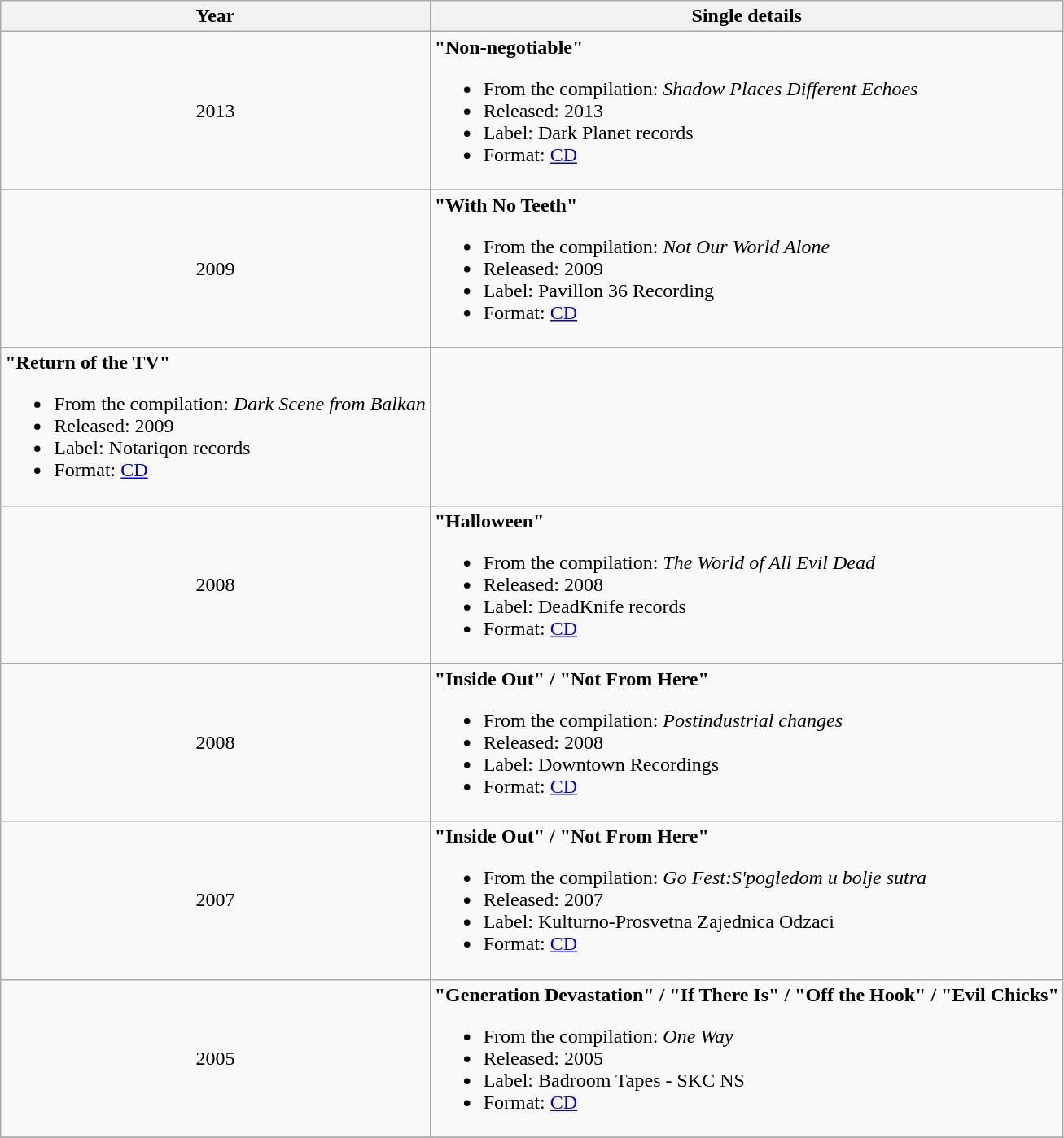<table class ="wikitable">
<tr>
<th>Year</th>
<th>Single details</th>
</tr>
<tr>
<td align="center" rowspan="1">2013</td>
<td><strong>"Non-negotiable"</strong><br><ul><li>From the compilation: <em>Shadow Places Different Echoes </em></li><li>Released: 2013</li><li>Label: Dark Planet records</li><li>Format: <a href='#'>CD</a></li></ul></td>
</tr>
<tr>
</tr>
<tr>
<td align="center" rowspan="2">2009</td>
<td><strong>"With No Teeth"</strong><br><ul><li>From the compilation: <em>Not Our World Alone </em></li><li>Released: 2009</li><li>Label: Pavillon 36 Recording</li><li>Format: <a href='#'>CD</a></li></ul></td>
</tr>
<tr>
</tr>
<tr>
<td><strong>"Return of the TV"</strong><br><ul><li>From the compilation: <em>Dark Scene from Balkan </em></li><li>Released: 2009</li><li>Label: Notariqon records</li><li>Format: <a href='#'>CD</a></li></ul></td>
</tr>
<tr>
<td align="center" rowspan="1">2008</td>
<td><strong>"Halloween"</strong><br><ul><li>From the compilation: <em>The World of All Evil Dead</em></li><li>Released: 2008</li><li>Label: DeadKnife records</li><li>Format: <a href='#'>CD</a></li></ul></td>
</tr>
<tr>
<td align="center" rowspan="1">2008</td>
<td><strong>"Inside Out" / "Not From Here"</strong><br><ul><li>From the compilation: <em>Postindustrial changes </em></li><li>Released: 2008</li><li>Label: Downtown Recordings</li><li>Format: <a href='#'>CD</a></li></ul></td>
</tr>
<tr>
<td align="center" rowspan="1">2007</td>
<td><strong>"Inside Out" / "Not From Here"</strong><br><ul><li>From the compilation: <em>Go Fest:S'pogledom u bolje sutra </em></li><li>Released: 2007</li><li>Label: Kulturno-Prosvetna Zajednica Odzaci</li><li>Format: <a href='#'>CD</a></li></ul></td>
</tr>
<tr>
<td align="center" rowspan="1">2005</td>
<td><strong>"Generation Devastation" / "If There Is" / "Off the Hook" / "Evil Chicks"</strong><br><ul><li>From the compilation: <em>One Way</em></li><li>Released: 2005</li><li>Label: Badroom Tapes - SKC NS</li><li>Format: <a href='#'>CD</a></li></ul></td>
</tr>
<tr>
</tr>
</table>
